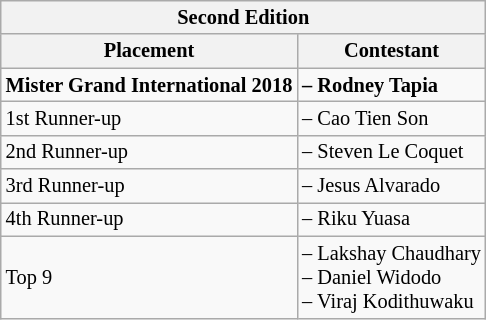<table class="wikitable sortable" style="font-size:85%">
<tr>
<th colspan=2>Second Edition</th>
</tr>
<tr>
<th>Placement</th>
<th>Contestant</th>
</tr>
<tr>
<td><strong>Mister Grand International 2018</strong></td>
<td><strong> – Rodney Tapia</strong></td>
</tr>
<tr>
<td>1st Runner-up</td>
<td> – Cao Tien Son</td>
</tr>
<tr>
<td>2nd Runner-up</td>
<td> – Steven Le Coquet</td>
</tr>
<tr>
<td>3rd Runner-up</td>
<td> – Jesus Alvarado</td>
</tr>
<tr>
<td>4th Runner-up</td>
<td> – Riku Yuasa</td>
</tr>
<tr>
<td>Top 9</td>
<td> – Lakshay Chaudhary<br> – Daniel Widodo<br> – Viraj Kodithuwaku</td>
</tr>
</table>
